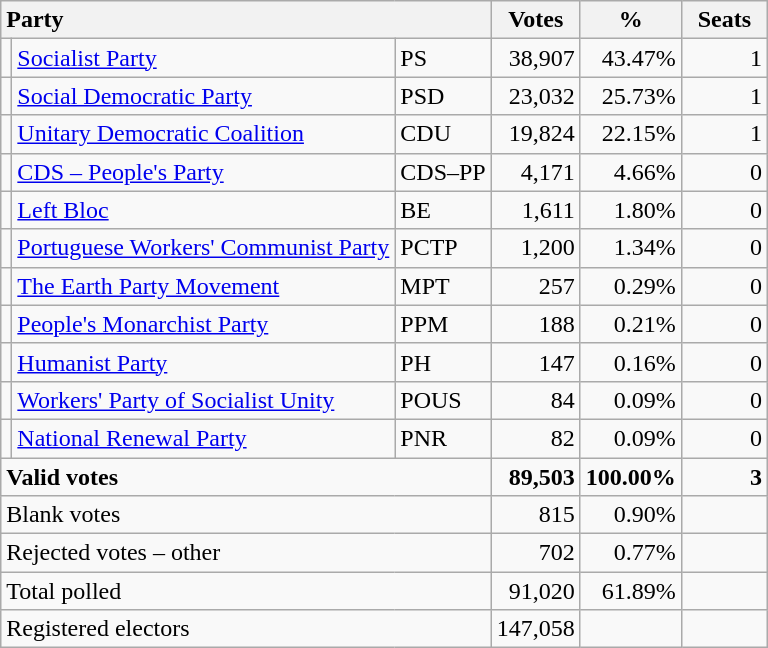<table class="wikitable" border="1" style="text-align:right;">
<tr>
<th style="text-align:left;" colspan=3>Party</th>
<th align=center width="50">Votes</th>
<th align=center width="50">%</th>
<th align=center width="50">Seats</th>
</tr>
<tr>
<td></td>
<td align=left><a href='#'>Socialist Party</a></td>
<td align=left>PS</td>
<td>38,907</td>
<td>43.47%</td>
<td>1</td>
</tr>
<tr>
<td></td>
<td align=left><a href='#'>Social Democratic Party</a></td>
<td align=left>PSD</td>
<td>23,032</td>
<td>25.73%</td>
<td>1</td>
</tr>
<tr>
<td></td>
<td align=left style="white-space: nowrap;"><a href='#'>Unitary Democratic Coalition</a></td>
<td align=left>CDU</td>
<td>19,824</td>
<td>22.15%</td>
<td>1</td>
</tr>
<tr>
<td></td>
<td align=left><a href='#'>CDS – People's Party</a></td>
<td align=left style="white-space: nowrap;">CDS–PP</td>
<td>4,171</td>
<td>4.66%</td>
<td>0</td>
</tr>
<tr>
<td></td>
<td align=left><a href='#'>Left Bloc</a></td>
<td align=left>BE</td>
<td>1,611</td>
<td>1.80%</td>
<td>0</td>
</tr>
<tr>
<td></td>
<td align=left><a href='#'>Portuguese Workers' Communist Party</a></td>
<td align=left>PCTP</td>
<td>1,200</td>
<td>1.34%</td>
<td>0</td>
</tr>
<tr>
<td></td>
<td align=left><a href='#'>The Earth Party Movement</a></td>
<td align=left>MPT</td>
<td>257</td>
<td>0.29%</td>
<td>0</td>
</tr>
<tr>
<td></td>
<td align=left><a href='#'>People's Monarchist Party</a></td>
<td align=left>PPM</td>
<td>188</td>
<td>0.21%</td>
<td>0</td>
</tr>
<tr>
<td></td>
<td align=left><a href='#'>Humanist Party</a></td>
<td align=left>PH</td>
<td>147</td>
<td>0.16%</td>
<td>0</td>
</tr>
<tr>
<td></td>
<td align=left><a href='#'>Workers' Party of Socialist Unity</a></td>
<td align=left>POUS</td>
<td>84</td>
<td>0.09%</td>
<td>0</td>
</tr>
<tr>
<td></td>
<td align=left><a href='#'>National Renewal Party</a></td>
<td align=left>PNR</td>
<td>82</td>
<td>0.09%</td>
<td>0</td>
</tr>
<tr style="font-weight:bold">
<td align=left colspan=3>Valid votes</td>
<td>89,503</td>
<td>100.00%</td>
<td>3</td>
</tr>
<tr>
<td align=left colspan=3>Blank votes</td>
<td>815</td>
<td>0.90%</td>
<td></td>
</tr>
<tr>
<td align=left colspan=3>Rejected votes – other</td>
<td>702</td>
<td>0.77%</td>
<td></td>
</tr>
<tr>
<td align=left colspan=3>Total polled</td>
<td>91,020</td>
<td>61.89%</td>
<td></td>
</tr>
<tr>
<td align=left colspan=3>Registered electors</td>
<td>147,058</td>
<td></td>
<td></td>
</tr>
</table>
